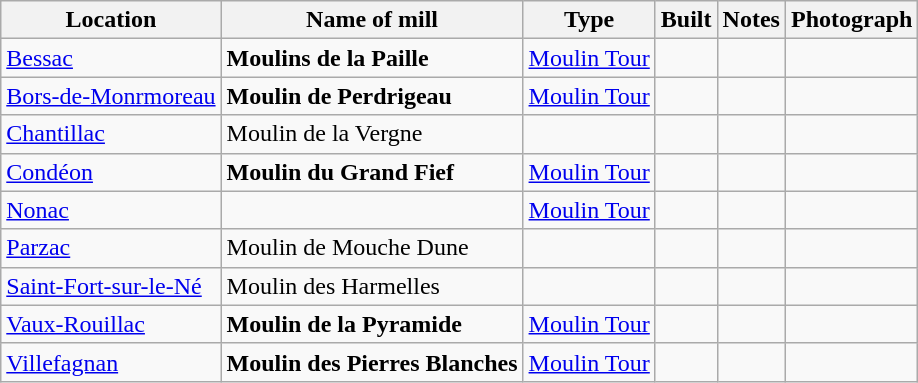<table class="wikitable">
<tr>
<th>Location</th>
<th>Name of mill</th>
<th>Type</th>
<th>Built</th>
<th>Notes</th>
<th>Photograph</th>
</tr>
<tr>
<td><a href='#'>Bessac</a></td>
<td><strong>Moulins de la Paille</strong></td>
<td><a href='#'>Moulin Tour</a></td>
<td></td>
<td></td>
<td></td>
</tr>
<tr>
<td><a href='#'>Bors-de-Monrmoreau</a></td>
<td><strong>Moulin de Perdrigeau</strong></td>
<td><a href='#'>Moulin Tour</a></td>
<td></td>
<td></td>
<td></td>
</tr>
<tr>
<td><a href='#'>Chantillac</a></td>
<td>Moulin de la Vergne</td>
<td></td>
<td></td>
<td></td>
<td></td>
</tr>
<tr>
<td><a href='#'>Condéon</a></td>
<td><strong>Moulin du Grand Fief</strong></td>
<td><a href='#'>Moulin Tour</a></td>
<td></td>
<td> </td>
<td></td>
</tr>
<tr>
<td><a href='#'>Nonac</a></td>
<td></td>
<td><a href='#'>Moulin Tour</a></td>
<td></td>
<td></td>
<td></td>
</tr>
<tr>
<td><a href='#'>Parzac</a></td>
<td>Moulin de Mouche Dune</td>
<td></td>
<td></td>
<td></td>
<td></td>
</tr>
<tr>
<td><a href='#'>Saint-Fort-sur-le-Né</a></td>
<td>Moulin des Harmelles</td>
<td></td>
<td></td>
<td></td>
<td></td>
</tr>
<tr>
<td><a href='#'>Vaux-Rouillac</a></td>
<td><strong>Moulin de la Pyramide</strong></td>
<td><a href='#'>Moulin Tour</a></td>
<td></td>
<td> </td>
<td></td>
</tr>
<tr>
<td><a href='#'>Villefagnan</a></td>
<td><strong>Moulin des Pierres Blanches</strong></td>
<td><a href='#'>Moulin Tour</a></td>
<td></td>
<td> </td>
<td></td>
</tr>
</table>
